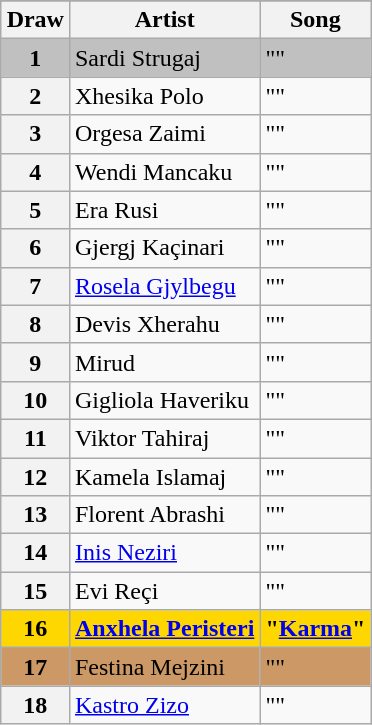<table class="sortable wikitable plainrowheaders" style="margin: 1em auto 1em auto;">
<tr>
</tr>
<tr>
<th>Draw</th>
<th>Artist</th>
<th>Song</th>
</tr>
<tr style="background:silver;">
<th scope="row" style="text-align:center; background:silver;">1</th>
<td>Sardi Strugaj</td>
<td>""</td>
</tr>
<tr>
<th scope="row" style="text-align:center;">2</th>
<td>Xhesika Polo</td>
<td>""</td>
</tr>
<tr>
<th scope="row" style="text-align:center;">3</th>
<td>Orgesa Zaimi</td>
<td>""</td>
</tr>
<tr>
<th scope="row" style="text-align:center;">4</th>
<td>Wendi Mancaku</td>
<td>""</td>
</tr>
<tr>
<th scope="row" style="text-align:center;">5</th>
<td>Era Rusi</td>
<td>""</td>
</tr>
<tr>
<th scope="row" style="text-align:center;">6</th>
<td>Gjergj Kaçinari</td>
<td>""</td>
</tr>
<tr>
<th scope="row" style="text-align:center;">7</th>
<td><a href='#'>Rosela Gjylbegu</a></td>
<td>""</td>
</tr>
<tr>
<th scope="row" style="text-align:center;">8</th>
<td>Devis Xherahu</td>
<td>""</td>
</tr>
<tr>
<th scope="row" style="text-align:center;">9</th>
<td>Mirud</td>
<td>""</td>
</tr>
<tr>
<th scope="row" style="text-align:center;">10</th>
<td>Gigliola Haveriku</td>
<td>""</td>
</tr>
<tr>
<th scope="row" style="text-align:center;">11</th>
<td>Viktor Tahiraj</td>
<td>""</td>
</tr>
<tr>
<th scope="row" style="text-align:center;">12</th>
<td>Kamela Islamaj</td>
<td>""</td>
</tr>
<tr>
<th scope="row" style="text-align:center;">13</th>
<td>Florent Abrashi</td>
<td>""</td>
</tr>
<tr>
<th scope="row" style="text-align:center;">14</th>
<td><a href='#'>Inis Neziri</a></td>
<td>""</td>
</tr>
<tr>
<th scope="row" style="text-align:center;">15</th>
<td>Evi Reçi</td>
<td>""</td>
</tr>
<tr style="font-weight:bold; background:gold;">
<th scope="row" style="font-weight:bold; background:gold; text-align:center;">16</th>
<td><a href='#'>Anxhela Peristeri</a></td>
<td>"<a href='#'>Karma</a>"</td>
</tr>
<tr style="background:#CC9966;">
<th scope="row" style="text-align:center; background:#CC9966;">17</th>
<td>Festina Mejzini</td>
<td>""</td>
</tr>
<tr>
<th scope="row" style="text-align:center;">18</th>
<td><a href='#'>Kastro Zizo</a></td>
<td>""</td>
</tr>
</table>
